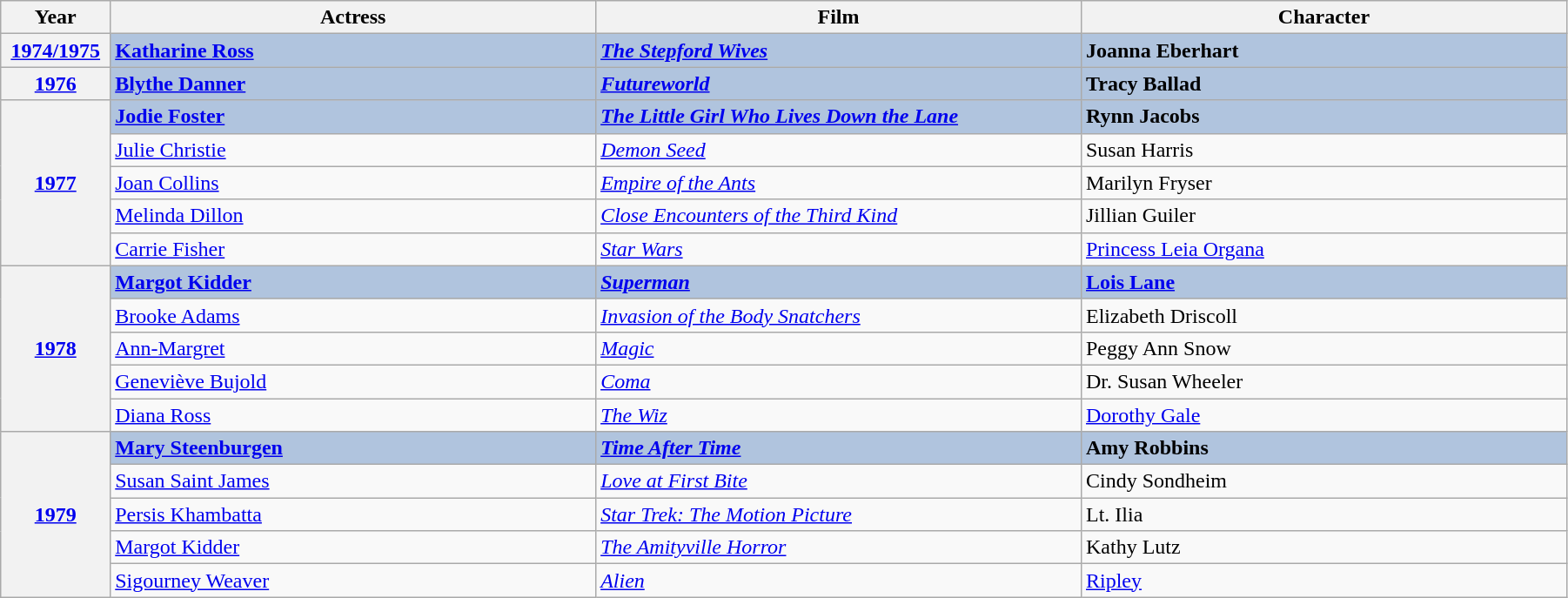<table class="wikitable" width="95%" align="center">
<tr>
<th width=7%>Year</th>
<th width=31%>Actress</th>
<th width=31%>Film</th>
<th width=31%>Character</th>
</tr>
<tr>
<th><a href='#'>1974/1975</a></th>
<td style="background:#B0C4DE;"><strong><a href='#'>Katharine Ross</a></strong></td>
<td style="background:#B0C4DE;"><strong><em><a href='#'>The Stepford Wives</a></em></strong></td>
<td style="background:#B0C4DE;"><strong>Joanna Eberhart</strong></td>
</tr>
<tr>
<th><a href='#'>1976</a></th>
<td style="background:#B0C4DE;"><strong><a href='#'>Blythe Danner</a></strong></td>
<td style="background:#B0C4DE;"><strong><em><a href='#'>Futureworld</a></em></strong></td>
<td style="background:#B0C4DE;"><strong>Tracy Ballad</strong></td>
</tr>
<tr>
<th rowspan=5><a href='#'>1977</a></th>
<td style="background:#B0C4DE;"><strong><a href='#'>Jodie Foster</a></strong></td>
<td style="background:#B0C4DE;"><strong><em><a href='#'>The Little Girl Who Lives Down the Lane</a></em></strong></td>
<td style="background:#B0C4DE;"><strong>Rynn Jacobs</strong></td>
</tr>
<tr>
<td><a href='#'>Julie Christie</a></td>
<td><em><a href='#'>Demon Seed</a></em></td>
<td>Susan Harris</td>
</tr>
<tr>
<td><a href='#'>Joan Collins</a></td>
<td><em><a href='#'>Empire of the Ants</a></em></td>
<td>Marilyn Fryser</td>
</tr>
<tr>
<td><a href='#'>Melinda Dillon</a></td>
<td><em><a href='#'>Close Encounters of the Third Kind</a></em></td>
<td>Jillian Guiler</td>
</tr>
<tr>
<td><a href='#'>Carrie Fisher</a></td>
<td><em><a href='#'>Star Wars</a></em></td>
<td><a href='#'>Princess Leia Organa</a></td>
</tr>
<tr>
<th rowspan=5><a href='#'>1978</a></th>
<td style="background:#B0C4DE;"><strong><a href='#'>Margot Kidder</a></strong></td>
<td style="background:#B0C4DE;"><strong><em><a href='#'>Superman</a></em></strong></td>
<td style="background:#B0C4DE;"><strong><a href='#'>Lois Lane</a></strong></td>
</tr>
<tr>
<td><a href='#'>Brooke Adams</a></td>
<td><em><a href='#'>Invasion of the Body Snatchers</a></em></td>
<td>Elizabeth Driscoll</td>
</tr>
<tr>
<td><a href='#'>Ann-Margret</a></td>
<td><em><a href='#'>Magic</a></em></td>
<td>Peggy Ann Snow</td>
</tr>
<tr>
<td><a href='#'>Geneviève Bujold</a></td>
<td><em><a href='#'>Coma</a></em></td>
<td>Dr. Susan Wheeler</td>
</tr>
<tr>
<td><a href='#'>Diana Ross</a></td>
<td><em><a href='#'>The Wiz</a></em></td>
<td><a href='#'>Dorothy Gale</a></td>
</tr>
<tr>
<th rowspan=5><a href='#'>1979</a></th>
<td style="background:#B0C4DE;"><strong><a href='#'>Mary Steenburgen</a></strong></td>
<td style="background:#B0C4DE;"><strong><em><a href='#'>Time After Time</a></em></strong></td>
<td style="background:#B0C4DE;"><strong>Amy Robbins</strong></td>
</tr>
<tr>
<td><a href='#'>Susan Saint James</a></td>
<td><em><a href='#'>Love at First Bite</a></em></td>
<td>Cindy Sondheim</td>
</tr>
<tr>
<td><a href='#'>Persis Khambatta</a></td>
<td><em><a href='#'>Star Trek: The Motion Picture</a></em></td>
<td>Lt. Ilia</td>
</tr>
<tr>
<td><a href='#'>Margot Kidder</a></td>
<td><em><a href='#'>The Amityville Horror</a></em></td>
<td>Kathy Lutz</td>
</tr>
<tr>
<td><a href='#'>Sigourney Weaver</a></td>
<td><em><a href='#'>Alien</a></em></td>
<td><a href='#'>Ripley</a></td>
</tr>
</table>
